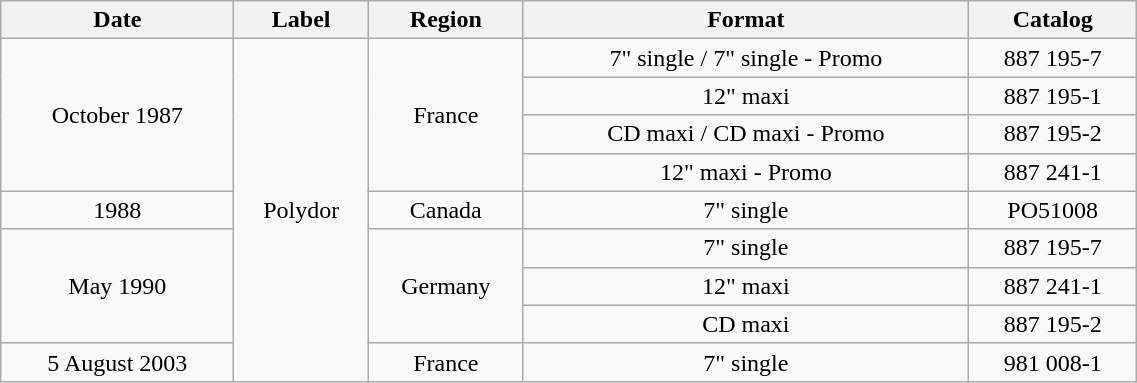<table class="wikitable" style="width:60%;">
<tr>
<th>Date</th>
<th>Label</th>
<th>Region</th>
<th>Format</th>
<th>Catalog</th>
</tr>
<tr>
<td rowspan="4" style="text-align:center;">October 1987</td>
<td rowspan="9" style="text-align:center;">Polydor</td>
<td rowspan="4" style="text-align:center;">France</td>
<td align=center>7" single / 7" single - Promo</td>
<td align=center>887 195-7</td>
</tr>
<tr>
<td align=center>12" maxi</td>
<td align=center>887 195-1</td>
</tr>
<tr>
<td align=center>CD maxi / CD maxi - Promo</td>
<td align=center>887 195-2</td>
</tr>
<tr>
<td align=center>12" maxi - Promo</td>
<td align=center>887 241-1</td>
</tr>
<tr>
<td align=center>1988</td>
<td align=center>Canada</td>
<td align=center>7" single</td>
<td align=center>PO51008</td>
</tr>
<tr>
<td rowspan="3" style="text-align:center;">May 1990</td>
<td rowspan="3" style="text-align:center;">Germany</td>
<td align=center>7" single</td>
<td align=center>887 195-7</td>
</tr>
<tr>
<td align=center>12" maxi</td>
<td align=center>887 241-1</td>
</tr>
<tr>
<td align=center>CD maxi</td>
<td align=center>887 195-2</td>
</tr>
<tr>
<td align=center>5 August 2003</td>
<td align=center>France</td>
<td align=center>7" single</td>
<td align=center>981 008-1</td>
</tr>
</table>
